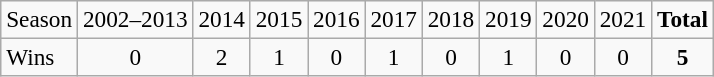<table class="wikitable" style=font-size:97%>
<tr>
<td>Season</td>
<td>2002–2013</td>
<td>2014</td>
<td>2015</td>
<td>2016</td>
<td>2017</td>
<td>2018</td>
<td>2019</td>
<td>2020</td>
<td>2021</td>
<td><strong>Total</strong></td>
</tr>
<tr align=center>
<td align=left>Wins</td>
<td>0</td>
<td>2</td>
<td>1</td>
<td>0</td>
<td>1</td>
<td>0</td>
<td>1</td>
<td>0</td>
<td>0</td>
<td><strong>5</strong></td>
</tr>
</table>
